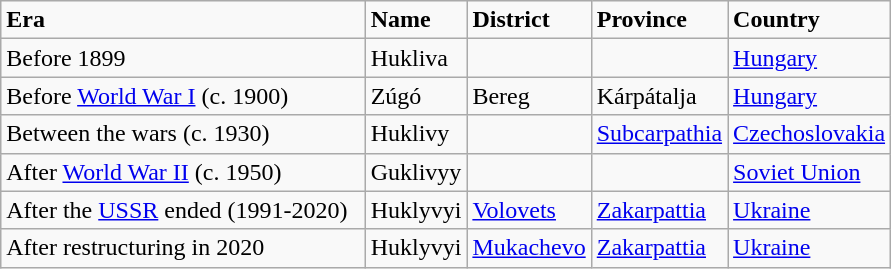<table class="wikitable" |>
<tr>
<td><strong>Era</strong></td>
<td><strong>Name</strong></td>
<td><strong>District</strong></td>
<td><strong>Province</strong></td>
<td><strong>Country</strong></td>
</tr>
<tr>
<td>Before 1899</td>
<td>Hukliva</td>
<td></td>
<td></td>
<td><a href='#'>Hungary</a></td>
</tr>
<tr>
<td>Before <a href='#'>World War I</a> (c. 1900)</td>
<td>Zúgó</td>
<td>Bereg</td>
<td>Kárpátalja</td>
<td><a href='#'>Hungary</a></td>
</tr>
<tr>
<td>Between the wars (c. 1930)</td>
<td>Huklivy</td>
<td></td>
<td><a href='#'>Subcarpathia</a></td>
<td><a href='#'>Czechoslovakia</a></td>
</tr>
<tr>
<td>After <a href='#'>World War II</a> (c. 1950)</td>
<td>Guklivyy</td>
<td></td>
<td></td>
<td><a href='#'>Soviet Union</a></td>
</tr>
<tr>
<td>After the <a href='#'>USSR</a> ended (1991-2020)  </td>
<td>Huklyvyi</td>
<td><a href='#'>Volovets</a></td>
<td><a href='#'>Zakarpattia</a></td>
<td><a href='#'>Ukraine</a></td>
</tr>
<tr>
<td>After restructuring in 2020</td>
<td>Huklyvyi</td>
<td><a href='#'>Mukachevo</a></td>
<td><a href='#'>Zakarpattia</a></td>
<td><a href='#'>Ukraine</a></td>
</tr>
</table>
